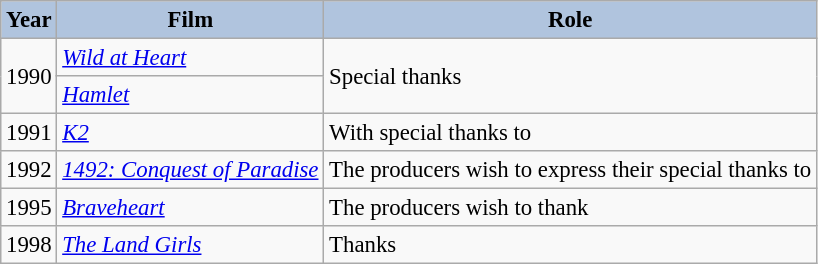<table class="wikitable" style="font-size:95%;">
<tr>
<th style="background:#B0C4DE;">Year</th>
<th style="background:#B0C4DE;">Film</th>
<th style="background:#B0C4DE;">Role</th>
</tr>
<tr>
<td rowspan=2>1990</td>
<td><em><a href='#'>Wild at Heart</a></em></td>
<td rowspan=2>Special thanks</td>
</tr>
<tr>
<td><em><a href='#'>Hamlet</a></em></td>
</tr>
<tr>
<td>1991</td>
<td><em><a href='#'>K2</a></em></td>
<td>With special thanks to</td>
</tr>
<tr>
<td>1992</td>
<td><em><a href='#'>1492: Conquest of Paradise</a></em></td>
<td>The producers wish to express their special thanks to</td>
</tr>
<tr>
<td>1995</td>
<td><em><a href='#'>Braveheart</a></em></td>
<td>The producers wish to thank</td>
</tr>
<tr>
<td>1998</td>
<td><em><a href='#'>The Land Girls</a></em></td>
<td>Thanks</td>
</tr>
</table>
